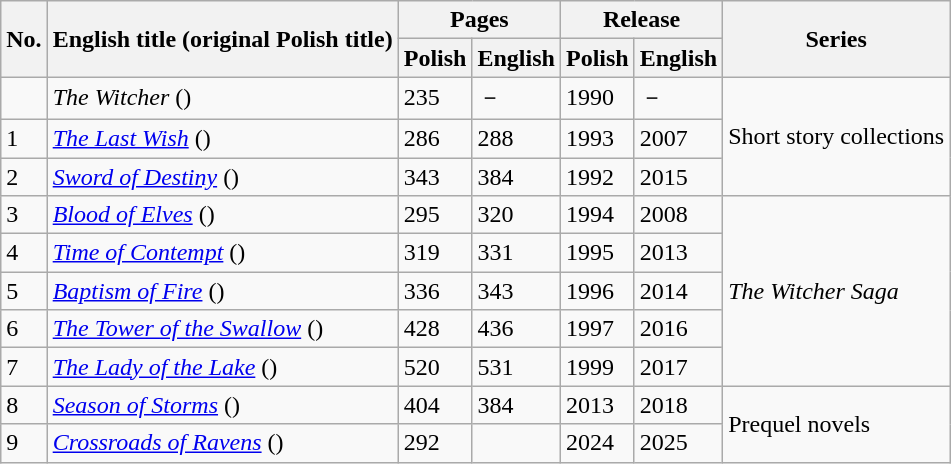<table class="sortable wikitable">
<tr>
<th rowspan="2">No.</th>
<th rowspan="2">English title (original Polish title)</th>
<th colspan="2">Pages</th>
<th colspan="2">Release</th>
<th rowspan="2">Series</th>
</tr>
<tr>
<th>Polish</th>
<th>English</th>
<th>Polish</th>
<th>English</th>
</tr>
<tr>
<td></td>
<td><em>The Witcher</em> ()</td>
<td>235</td>
<td>－</td>
<td>1990</td>
<td>－</td>
<td rowspan="3">Short story collections</td>
</tr>
<tr>
<td>1</td>
<td><em><a href='#'>The Last Wish</a></em> ()</td>
<td>286</td>
<td>288</td>
<td>1993</td>
<td>2007</td>
</tr>
<tr>
<td>2</td>
<td><em><a href='#'>Sword of Destiny</a></em> ()</td>
<td>343</td>
<td>384</td>
<td>1992</td>
<td>2015</td>
</tr>
<tr>
<td>3</td>
<td><em><a href='#'>Blood of Elves</a></em> ()</td>
<td>295</td>
<td>320</td>
<td>1994</td>
<td>2008</td>
<td rowspan="5"><em>The Witcher Saga</em></td>
</tr>
<tr>
<td>4</td>
<td><em><a href='#'>Time of Contempt</a></em> ()</td>
<td>319</td>
<td>331</td>
<td>1995</td>
<td>2013</td>
</tr>
<tr>
<td>5</td>
<td><em><a href='#'>Baptism of Fire</a></em> ()</td>
<td>336</td>
<td>343</td>
<td>1996</td>
<td>2014</td>
</tr>
<tr>
<td>6</td>
<td><em><a href='#'>The Tower of the Swallow</a></em> ()</td>
<td>428</td>
<td>436</td>
<td>1997</td>
<td>2016</td>
</tr>
<tr>
<td>7</td>
<td><em><a href='#'>The Lady of the Lake</a></em> ()</td>
<td>520</td>
<td>531</td>
<td>1999</td>
<td>2017</td>
</tr>
<tr>
<td>8</td>
<td><em><a href='#'>Season of Storms</a></em> ()</td>
<td>404</td>
<td>384</td>
<td>2013</td>
<td>2018</td>
<td rowspan="2">Prequel novels</td>
</tr>
<tr>
<td>9</td>
<td><em><a href='#'>Crossroads of Ravens</a></em> ()</td>
<td>292</td>
<td></td>
<td>2024</td>
<td>2025</td>
</tr>
</table>
